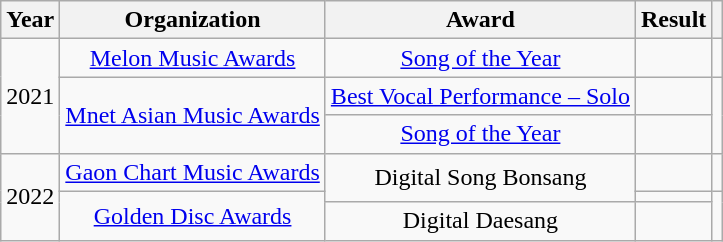<table class="wikitable plainrowheaders" style="text-align:center;">
<tr>
<th scope="col">Year</th>
<th scope="col">Organization</th>
<th scope="col">Award</th>
<th scope="col">Result</th>
<th class="unsortable"></th>
</tr>
<tr>
<td rowspan="3">2021</td>
<td><a href='#'>Melon Music Awards</a></td>
<td><a href='#'>Song of the Year</a></td>
<td></td>
<td></td>
</tr>
<tr>
<td rowspan="2"><a href='#'>Mnet Asian Music Awards</a></td>
<td><a href='#'>Best Vocal Performance – Solo</a></td>
<td></td>
<td rowspan="2"></td>
</tr>
<tr>
<td><a href='#'>Song of the Year</a></td>
<td></td>
</tr>
<tr>
<td rowspan="3">2022</td>
<td><a href='#'>Gaon Chart Music Awards</a></td>
<td rowspan="2">Digital Song Bonsang</td>
<td></td>
<td></td>
</tr>
<tr>
<td rowspan="2"><a href='#'>Golden Disc Awards</a></td>
<td></td>
<td rowspan="2"></td>
</tr>
<tr>
<td>Digital Daesang</td>
<td></td>
</tr>
</table>
